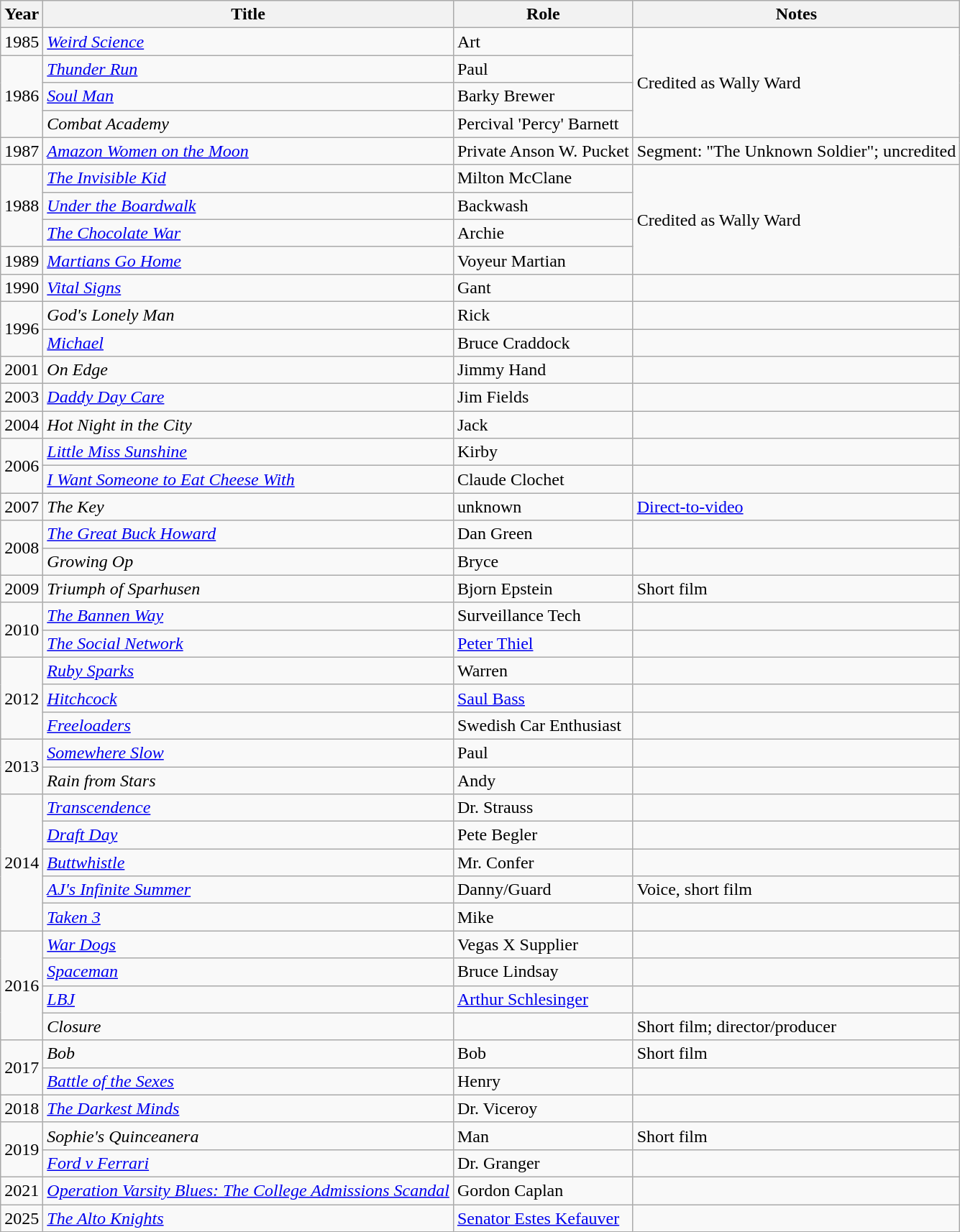<table class="wikitable">
<tr>
<th>Year</th>
<th>Title</th>
<th>Role</th>
<th>Notes</th>
</tr>
<tr>
<td>1985</td>
<td><em><a href='#'>Weird Science</a></em></td>
<td>Art</td>
<td rowspan=4>Credited as Wally Ward</td>
</tr>
<tr>
<td rowspan=3>1986</td>
<td><em><a href='#'>Thunder Run</a></em></td>
<td>Paul</td>
</tr>
<tr>
<td><em><a href='#'>Soul Man</a></em></td>
<td>Barky Brewer</td>
</tr>
<tr>
<td><em>Combat Academy</em></td>
<td>Percival 'Percy' Barnett</td>
</tr>
<tr>
<td>1987</td>
<td><em><a href='#'>Amazon Women on the Moon</a></em></td>
<td>Private Anson W. Pucket</td>
<td>Segment: "The Unknown Soldier"; uncredited</td>
</tr>
<tr>
<td rowspan=3>1988</td>
<td><em><a href='#'>The Invisible Kid</a></em></td>
<td>Milton McClane</td>
<td rowspan=4>Credited as Wally Ward</td>
</tr>
<tr>
<td><em><a href='#'>Under the Boardwalk</a></em></td>
<td>Backwash</td>
</tr>
<tr>
<td><em><a href='#'>The Chocolate War</a></em></td>
<td>Archie</td>
</tr>
<tr>
<td>1989</td>
<td><em><a href='#'>Martians Go Home</a></em></td>
<td>Voyeur Martian</td>
</tr>
<tr>
<td>1990</td>
<td><em><a href='#'>Vital Signs</a></em></td>
<td>Gant</td>
<td></td>
</tr>
<tr>
<td rowspan=2>1996</td>
<td><em>God's Lonely Man</em></td>
<td>Rick</td>
<td></td>
</tr>
<tr>
<td><em><a href='#'>Michael</a></em></td>
<td>Bruce Craddock</td>
<td></td>
</tr>
<tr>
<td>2001</td>
<td><em>On Edge</em></td>
<td>Jimmy Hand</td>
<td></td>
</tr>
<tr>
<td>2003</td>
<td><em><a href='#'>Daddy Day Care</a></em></td>
<td>Jim Fields</td>
<td></td>
</tr>
<tr>
<td>2004</td>
<td><em>Hot Night in the City</em></td>
<td>Jack</td>
<td></td>
</tr>
<tr>
<td rowspan=2>2006</td>
<td><em><a href='#'>Little Miss Sunshine</a></em></td>
<td>Kirby</td>
<td></td>
</tr>
<tr>
<td><em><a href='#'>I Want Someone to Eat Cheese With</a></em></td>
<td>Claude Clochet</td>
<td></td>
</tr>
<tr>
<td>2007</td>
<td><em>The Key</em></td>
<td>unknown</td>
<td><a href='#'>Direct-to-video</a></td>
</tr>
<tr>
<td rowspan=2>2008</td>
<td><em><a href='#'>The Great Buck Howard</a></em></td>
<td>Dan Green</td>
<td></td>
</tr>
<tr>
<td><em>Growing Op</em></td>
<td>Bryce</td>
<td></td>
</tr>
<tr>
<td>2009</td>
<td><em>Triumph of Sparhusen</em></td>
<td>Bjorn Epstein</td>
<td>Short film</td>
</tr>
<tr>
<td rowspan=2>2010</td>
<td><em><a href='#'>The Bannen Way</a></em></td>
<td>Surveillance Tech</td>
<td></td>
</tr>
<tr>
<td><em><a href='#'>The Social Network</a></em></td>
<td><a href='#'>Peter Thiel</a></td>
<td></td>
</tr>
<tr>
<td rowspan=3>2012</td>
<td><em><a href='#'>Ruby Sparks</a></em></td>
<td>Warren</td>
<td></td>
</tr>
<tr>
<td><em><a href='#'>Hitchcock</a></em></td>
<td><a href='#'>Saul Bass</a></td>
<td></td>
</tr>
<tr>
<td><em><a href='#'>Freeloaders</a></em></td>
<td>Swedish Car Enthusiast</td>
<td></td>
</tr>
<tr>
<td rowspan=2>2013</td>
<td><em><a href='#'>Somewhere Slow</a></em></td>
<td>Paul</td>
<td></td>
</tr>
<tr>
<td><em>Rain from Stars</em></td>
<td>Andy</td>
<td></td>
</tr>
<tr>
<td rowspan=5>2014</td>
<td><em><a href='#'>Transcendence</a></em></td>
<td>Dr. Strauss</td>
<td></td>
</tr>
<tr>
<td><em><a href='#'>Draft Day</a></em></td>
<td>Pete Begler</td>
<td></td>
</tr>
<tr>
<td><em><a href='#'>Buttwhistle</a></em></td>
<td>Mr. Confer</td>
<td></td>
</tr>
<tr>
<td><em><a href='#'>AJ's Infinite Summer</a></em></td>
<td>Danny/Guard</td>
<td>Voice, short film</td>
</tr>
<tr>
<td><em><a href='#'>Taken 3</a></em></td>
<td>Mike</td>
<td></td>
</tr>
<tr>
<td rowspan=4>2016</td>
<td><em><a href='#'>War Dogs</a></em></td>
<td>Vegas X Supplier</td>
<td></td>
</tr>
<tr>
<td><em><a href='#'>Spaceman</a></em></td>
<td>Bruce Lindsay</td>
<td></td>
</tr>
<tr>
<td><em><a href='#'>LBJ</a></em></td>
<td><a href='#'>Arthur Schlesinger</a></td>
<td></td>
</tr>
<tr>
<td><em>Closure</em></td>
<td></td>
<td>Short film; director/producer</td>
</tr>
<tr>
<td rowspan=2>2017</td>
<td><em>Bob</em></td>
<td>Bob</td>
<td>Short film</td>
</tr>
<tr>
<td><em><a href='#'>Battle of the Sexes</a></em></td>
<td>Henry</td>
<td></td>
</tr>
<tr>
<td>2018</td>
<td><em><a href='#'>The Darkest Minds</a></em></td>
<td>Dr. Viceroy</td>
<td></td>
</tr>
<tr>
<td rowspan=2>2019</td>
<td><em>Sophie's Quinceanera</em></td>
<td>Man</td>
<td>Short film</td>
</tr>
<tr>
<td><em><a href='#'>Ford v Ferrari</a></em></td>
<td>Dr. Granger</td>
<td></td>
</tr>
<tr>
<td>2021</td>
<td><em><a href='#'>Operation Varsity Blues: The College Admissions Scandal</a></em></td>
<td>Gordon Caplan</td>
<td></td>
</tr>
<tr>
<td>2025</td>
<td><em><a href='#'>The Alto Knights</a></em></td>
<td><a href='#'>Senator Estes Kefauver</a></td>
<td></td>
</tr>
</table>
